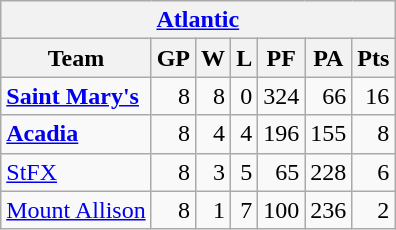<table class="wikitable" align="left">
<tr>
<th colspan="8"><a href='#'>Atlantic</a></th>
</tr>
<tr>
<th>Team</th>
<th>GP</th>
<th>W</th>
<th>L</th>
<th>PF</th>
<th>PA</th>
<th>Pts</th>
</tr>
<tr align="right">
<td align="left"><strong><a href='#'>Saint Mary's</a></strong></td>
<td>8</td>
<td>8</td>
<td>0</td>
<td>324</td>
<td>66</td>
<td>16</td>
</tr>
<tr align="right">
<td align="left"><strong><a href='#'>Acadia</a></strong></td>
<td>8</td>
<td>4</td>
<td>4</td>
<td>196</td>
<td>155</td>
<td>8</td>
</tr>
<tr align="right">
<td align="left"><a href='#'>StFX</a></td>
<td>8</td>
<td>3</td>
<td>5</td>
<td>65</td>
<td>228</td>
<td>6</td>
</tr>
<tr align="right">
<td align="left"><a href='#'>Mount Allison</a></td>
<td>8</td>
<td>1</td>
<td>7</td>
<td>100</td>
<td>236</td>
<td>2</td>
</tr>
</table>
